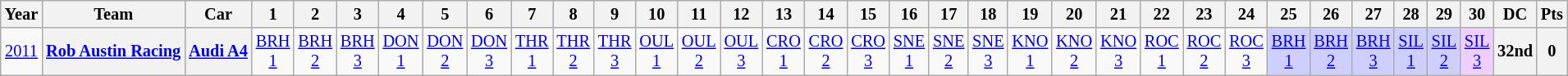<table class="wikitable" style="text-align:center; font-size:85%">
<tr>
<th>Year</th>
<th>Team</th>
<th>Car</th>
<th>1</th>
<th>2</th>
<th>3</th>
<th>4</th>
<th>5</th>
<th>6</th>
<th>7</th>
<th>8</th>
<th>9</th>
<th>10</th>
<th>11</th>
<th>12</th>
<th>13</th>
<th>14</th>
<th>15</th>
<th>16</th>
<th>17</th>
<th>18</th>
<th>19</th>
<th>20</th>
<th>21</th>
<th>22</th>
<th>23</th>
<th>24</th>
<th>25</th>
<th>26</th>
<th>27</th>
<th>28</th>
<th>29</th>
<th>30</th>
<th>DC</th>
<th>Pts</th>
</tr>
<tr>
<td><a href='#'>2011</a></td>
<th nowrap><a href='#'>Rob Austin Racing</a></th>
<th nowrap><a href='#'>Audi A4</a></th>
<td><a href='#'>BRH<br>1</a></td>
<td><a href='#'>BRH<br>2</a></td>
<td><a href='#'>BRH<br>3</a></td>
<td><a href='#'>DON<br>1</a></td>
<td><a href='#'>DON<br>2</a></td>
<td><a href='#'>DON<br>3</a></td>
<td><a href='#'>THR<br>1</a></td>
<td><a href='#'>THR<br>2</a></td>
<td><a href='#'>THR<br>3</a></td>
<td><a href='#'>OUL<br>1</a></td>
<td><a href='#'>OUL<br>2</a></td>
<td><a href='#'>OUL<br>3</a></td>
<td><a href='#'>CRO<br>1</a></td>
<td><a href='#'>CRO<br>2</a></td>
<td><a href='#'>CRO<br>3</a></td>
<td><a href='#'>SNE<br>1</a></td>
<td><a href='#'>SNE<br>2</a></td>
<td><a href='#'>SNE<br>3</a></td>
<td><a href='#'>KNO<br>1</a></td>
<td><a href='#'>KNO<br>2</a></td>
<td><a href='#'>KNO<br>3</a></td>
<td><a href='#'>ROC<br>1</a></td>
<td><a href='#'>ROC<br>2</a></td>
<td><a href='#'>ROC<br>3</a></td>
<td style="background:#CFCFFF;"><a href='#'>BRH<br>1</a><br></td>
<td style="background:#CFCFFF;"><a href='#'>BRH<br>2</a><br></td>
<td style="background:#CFCFFF;"><a href='#'>BRH<br>3</a><br></td>
<td style="background:#CFCFFF;"><a href='#'>SIL<br>1</a><br></td>
<td style="background:#CFCFFF;"><a href='#'>SIL<br>2</a><br></td>
<td style="background:#EFCFFF;"><a href='#'>SIL<br>3</a><br></td>
<th>32nd</th>
<th>0</th>
</tr>
</table>
